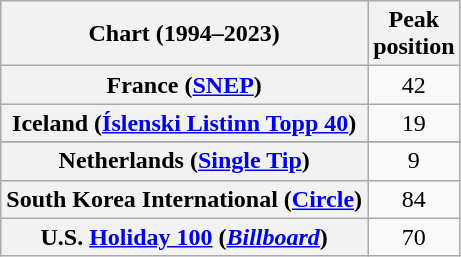<table class="wikitable sortable plainrowheaders" style="text-align:center">
<tr>
<th>Chart (1994–2023)</th>
<th>Peak<br>position</th>
</tr>
<tr>
<th scope="row">France (<a href='#'>SNEP</a>)</th>
<td>42</td>
</tr>
<tr>
<th scope="row">Iceland (<a href='#'>Íslenski Listinn Topp 40</a>)</th>
<td>19</td>
</tr>
<tr>
</tr>
<tr>
<th scope="row">Netherlands (<a href='#'>Single Tip</a>)</th>
<td>9</td>
</tr>
<tr>
<th scope="row">South Korea International (<a href='#'>Circle</a>)</th>
<td>84</td>
</tr>
<tr>
<th scope="row">U.S. <a href='#'>Holiday 100</a> (<em><a href='#'>Billboard</a></em>)</th>
<td>70</td>
</tr>
</table>
